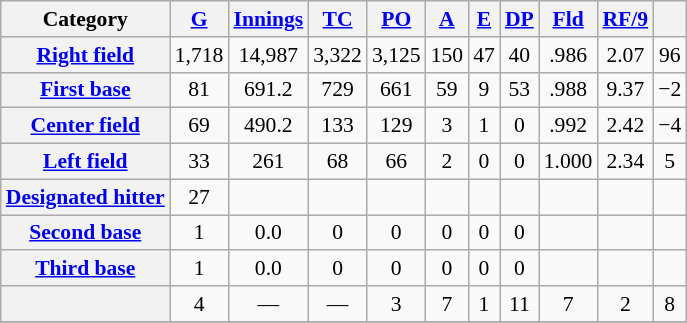<table class="wikitable" margin: 5px; text-align: center; style=font-size:90%>
<tr align=center>
<th>Category</th>
<th><a href='#'>G</a></th>
<th><a href='#'>Innings</a></th>
<th><a href='#'>TC</a></th>
<th><a href='#'>PO</a></th>
<th><a href='#'>A</a></th>
<th><a href='#'>E</a></th>
<th><a href='#'>DP</a></th>
<th><a href='#'>Fld</a></th>
<th><a href='#'>RF/9</a></th>
<th></th>
</tr>
<tr align=center>
<th><a href='#'>Right field</a></th>
<td>1,718</td>
<td>14,987</td>
<td>3,322</td>
<td>3,125</td>
<td>150</td>
<td>47</td>
<td>40</td>
<td>.986</td>
<td>2.07</td>
<td>96</td>
</tr>
<tr align=center>
<th><a href='#'>First base</a></th>
<td>81</td>
<td>691.2</td>
<td>729</td>
<td>661</td>
<td>59</td>
<td>9</td>
<td>53</td>
<td>.988</td>
<td>9.37</td>
<td>−2</td>
</tr>
<tr align=center>
<th><a href='#'>Center field</a></th>
<td>69</td>
<td>490.2</td>
<td>133</td>
<td>129</td>
<td>3</td>
<td>1</td>
<td>0</td>
<td>.992</td>
<td>2.42</td>
<td>−4</td>
</tr>
<tr align=center>
<th><a href='#'>Left field</a></th>
<td>33</td>
<td>261</td>
<td>68</td>
<td>66</td>
<td>2</td>
<td>0</td>
<td>0</td>
<td>1.000</td>
<td>2.34</td>
<td>5</td>
</tr>
<tr align=center>
<th><a href='#'>Designated hitter</a></th>
<td>27</td>
<td></td>
<td></td>
<td></td>
<td></td>
<td></td>
<td></td>
<td></td>
<td></td>
<td></td>
</tr>
<tr align=center>
<th><a href='#'>Second base</a></th>
<td>1</td>
<td>0.0</td>
<td>0</td>
<td>0</td>
<td>0</td>
<td>0</td>
<td>0</td>
<td></td>
<td></td>
<td></td>
</tr>
<tr align=center>
<th><a href='#'>Third base</a></th>
<td>1</td>
<td>0.0</td>
<td>0</td>
<td>0</td>
<td>0</td>
<td>0</td>
<td>0</td>
<td></td>
<td></td>
<td></td>
</tr>
<tr align=center>
<th></th>
<td>4</td>
<td>—</td>
<td>—</td>
<td>3</td>
<td>7</td>
<td>1</td>
<td>11</td>
<td>7</td>
<td>2</td>
<td>8</td>
</tr>
<tr>
</tr>
</table>
